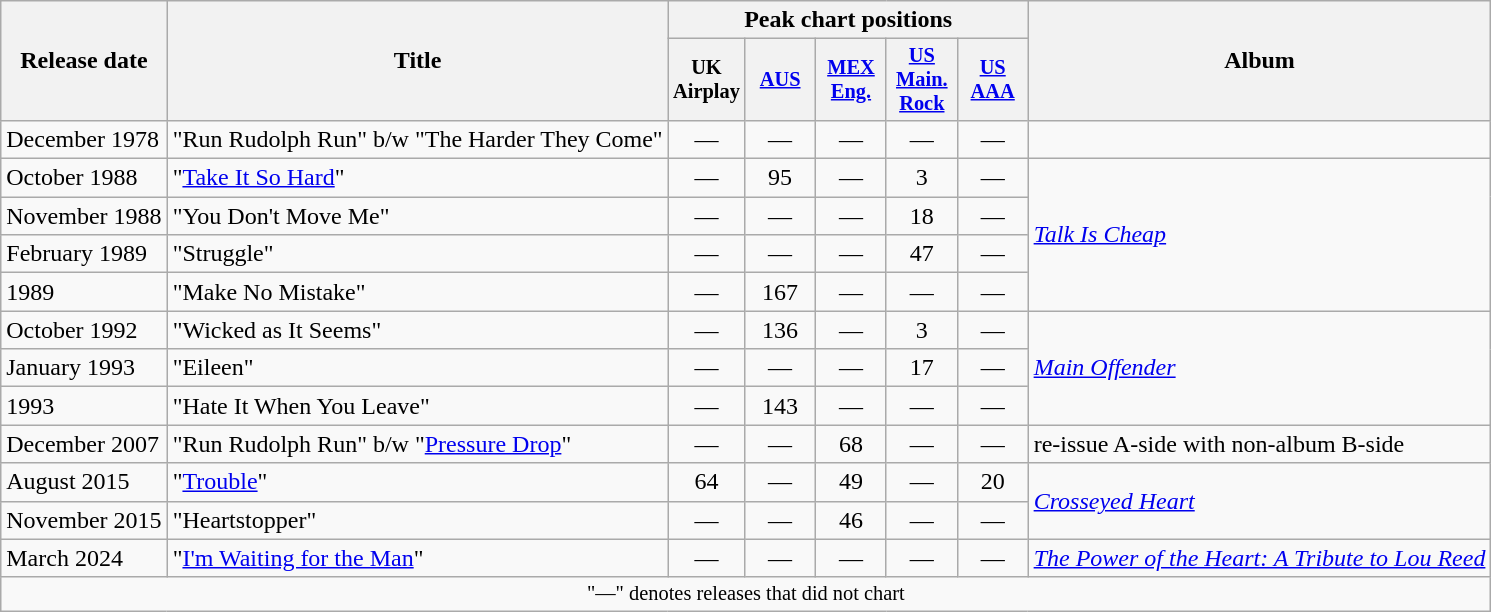<table class="wikitable">
<tr>
<th scope="col" rowspan="2">Release date</th>
<th scope="col" rowspan="2">Title</th>
<th scope="col" colspan="5">Peak chart positions</th>
<th scope="col" rowspan="2">Album</th>
</tr>
<tr>
<th scope="col" style="width:3em; font-size:85%">UK Airplay</th>
<th scope="col" style="width:3em; font-size:85%"><a href='#'>AUS</a><br></th>
<th scope="col" style="width:3em; font-size:85%"><a href='#'>MEX<br>Eng.</a><br></th>
<th scope="col" style="width:3em; font-size:85%"><a href='#'>US<br>Main.<br>Rock</a><br></th>
<th scope="col" style="width:3em; font-size:85%"><a href='#'>US<br>AAA</a><br></th>
</tr>
<tr>
<td>December 1978</td>
<td>"Run Rudolph Run" b/w "The Harder They Come"</td>
<td style="text-align:center;">—</td>
<td style="text-align:center;">—</td>
<td style="text-align:center;">—</td>
<td style="text-align:center;">—</td>
<td style="text-align:center;">—</td>
<td></td>
</tr>
<tr>
<td>October 1988</td>
<td>"<a href='#'>Take It So Hard</a>"</td>
<td style="text-align:center;">—</td>
<td style="text-align:center;">95</td>
<td style="text-align:center;">—</td>
<td style="text-align:center;">3</td>
<td style="text-align:center;">—</td>
<td rowspan="4"><em><a href='#'>Talk Is Cheap</a></em></td>
</tr>
<tr>
<td>November 1988</td>
<td>"You Don't Move Me"</td>
<td style="text-align:center;">—</td>
<td style="text-align:center;">—</td>
<td style="text-align:center;">—</td>
<td style="text-align:center;">18</td>
<td style="text-align:center;">—</td>
</tr>
<tr>
<td>February 1989</td>
<td>"Struggle"</td>
<td style="text-align:center;">—</td>
<td style="text-align:center;">—</td>
<td style="text-align:center;">—</td>
<td style="text-align:center;">47</td>
<td style="text-align:center;">—</td>
</tr>
<tr>
<td>1989</td>
<td>"Make No Mistake"</td>
<td style="text-align:center;">—</td>
<td style="text-align:center;">167</td>
<td style="text-align:center;">—</td>
<td style="text-align:center;">—</td>
<td style="text-align:center;">—</td>
</tr>
<tr>
<td>October 1992</td>
<td>"Wicked as It Seems"</td>
<td style="text-align:center;">—</td>
<td style="text-align:center;">136</td>
<td style="text-align:center;">—</td>
<td style="text-align:center;">3</td>
<td style="text-align:center;">—</td>
<td rowspan="3"><em><a href='#'>Main Offender</a></em></td>
</tr>
<tr>
<td>January 1993</td>
<td>"Eileen"</td>
<td style="text-align:center;">—</td>
<td style="text-align:center;">—</td>
<td style="text-align:center;">—</td>
<td style="text-align:center;">17</td>
<td style="text-align:center;">—</td>
</tr>
<tr>
<td>1993</td>
<td>"Hate It When You Leave"</td>
<td style="text-align:center;">—</td>
<td style="text-align:center;">143</td>
<td style="text-align:center;">—</td>
<td style="text-align:center;">—</td>
<td style="text-align:center;">—</td>
</tr>
<tr>
<td>December 2007</td>
<td>"Run Rudolph Run" b/w "<a href='#'>Pressure Drop</a>"</td>
<td style="text-align:center;">—</td>
<td style="text-align:center;">—</td>
<td style="text-align:center;">68</td>
<td style="text-align:center;">—</td>
<td style="text-align:center;">—</td>
<td>re-issue A-side with non-album B-side</td>
</tr>
<tr>
<td>August 2015</td>
<td>"<a href='#'>Trouble</a>"</td>
<td style="text-align:center;">64</td>
<td style="text-align:center;">—</td>
<td style="text-align:center;">49</td>
<td style="text-align:center;">—</td>
<td style="text-align:center;">20</td>
<td rowspan="2"><em><a href='#'>Crosseyed Heart</a></em></td>
</tr>
<tr>
<td>November 2015</td>
<td>"Heartstopper"</td>
<td style="text-align:center;">—</td>
<td style="text-align:center;">—</td>
<td style="text-align:center;">46</td>
<td style="text-align:center;">—</td>
<td style="text-align:center;">—</td>
</tr>
<tr>
<td>March 2024</td>
<td>"<a href='#'>I'm Waiting for the Man</a>"</td>
<td style="text-align:center;">—</td>
<td style="text-align:center;">—</td>
<td style="text-align:center;">—</td>
<td style="text-align:center;">—</td>
<td style="text-align:center;">—</td>
<td><em><a href='#'>The Power of the Heart: A Tribute to Lou Reed</a></em></td>
</tr>
<tr>
<td colspan="8" style="text-align:center; font-size:85%">"—" denotes releases that did not chart</td>
</tr>
</table>
